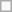<table class=wikitable>
<tr>
<td></td>
</tr>
</table>
